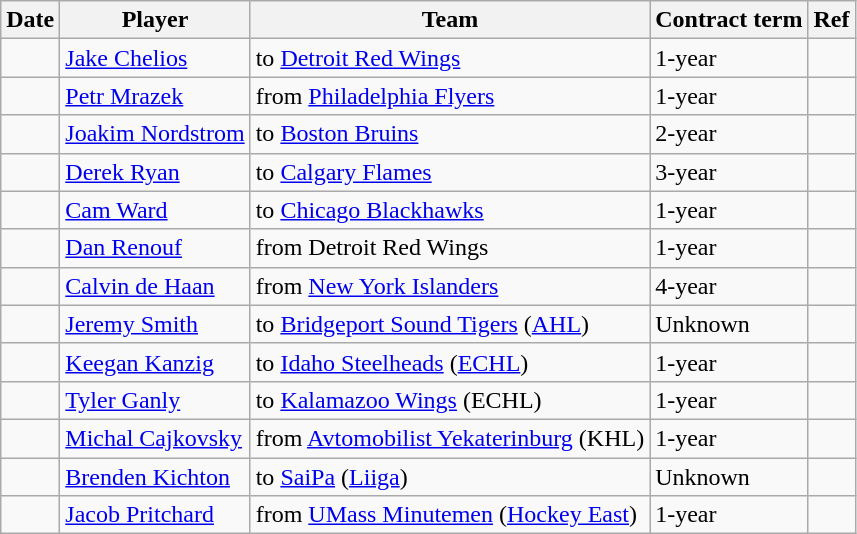<table class="wikitable">
<tr>
<th>Date</th>
<th>Player</th>
<th>Team</th>
<th>Contract term</th>
<th>Ref</th>
</tr>
<tr>
<td></td>
<td><a href='#'>Jake Chelios</a></td>
<td>to <a href='#'>Detroit Red Wings</a></td>
<td>1-year</td>
<td></td>
</tr>
<tr>
<td></td>
<td><a href='#'>Petr Mrazek</a></td>
<td>from <a href='#'>Philadelphia Flyers</a></td>
<td>1-year</td>
<td></td>
</tr>
<tr>
<td></td>
<td><a href='#'>Joakim Nordstrom</a></td>
<td>to <a href='#'>Boston Bruins</a></td>
<td>2-year</td>
<td></td>
</tr>
<tr>
<td></td>
<td><a href='#'>Derek Ryan</a></td>
<td>to <a href='#'>Calgary Flames</a></td>
<td>3-year</td>
<td></td>
</tr>
<tr>
<td></td>
<td><a href='#'>Cam Ward</a></td>
<td>to <a href='#'>Chicago Blackhawks</a></td>
<td>1-year</td>
<td></td>
</tr>
<tr>
<td></td>
<td><a href='#'>Dan Renouf</a></td>
<td>from Detroit Red Wings</td>
<td>1-year</td>
<td></td>
</tr>
<tr>
<td></td>
<td><a href='#'>Calvin de Haan</a></td>
<td>from <a href='#'>New York Islanders</a></td>
<td>4-year</td>
<td></td>
</tr>
<tr>
<td></td>
<td><a href='#'>Jeremy Smith</a></td>
<td>to <a href='#'>Bridgeport Sound Tigers</a> (<a href='#'>AHL</a>)</td>
<td>Unknown</td>
<td></td>
</tr>
<tr>
<td></td>
<td><a href='#'>Keegan Kanzig</a></td>
<td>to <a href='#'>Idaho Steelheads</a> (<a href='#'>ECHL</a>)</td>
<td>1-year</td>
<td></td>
</tr>
<tr>
<td></td>
<td><a href='#'>Tyler Ganly</a></td>
<td>to <a href='#'>Kalamazoo Wings</a> (ECHL)</td>
<td>1-year</td>
<td></td>
</tr>
<tr>
<td></td>
<td><a href='#'>Michal Cajkovsky</a></td>
<td>from <a href='#'>Avtomobilist Yekaterinburg</a> (KHL)</td>
<td>1-year</td>
<td></td>
</tr>
<tr>
<td></td>
<td><a href='#'>Brenden Kichton</a></td>
<td>to <a href='#'>SaiPa</a> (<a href='#'>Liiga</a>)</td>
<td>Unknown</td>
<td></td>
</tr>
<tr>
<td></td>
<td><a href='#'>Jacob Pritchard</a></td>
<td>from <a href='#'>UMass Minutemen</a> (<a href='#'>Hockey East</a>)</td>
<td>1-year</td>
<td></td>
</tr>
</table>
